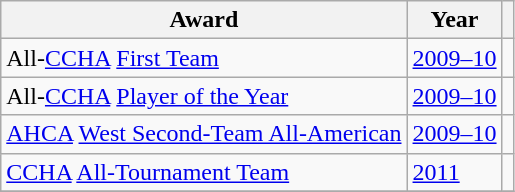<table class="wikitable">
<tr>
<th>Award</th>
<th>Year</th>
<th></th>
</tr>
<tr>
<td>All-<a href='#'>CCHA</a> <a href='#'>First Team</a></td>
<td><a href='#'>2009–10</a></td>
<td></td>
</tr>
<tr>
<td>All-<a href='#'>CCHA</a> <a href='#'>Player of the Year</a></td>
<td><a href='#'>2009–10</a></td>
<td></td>
</tr>
<tr>
<td><a href='#'>AHCA</a> <a href='#'>West Second-Team All-American</a></td>
<td><a href='#'>2009–10</a></td>
<td></td>
</tr>
<tr>
<td><a href='#'>CCHA</a> <a href='#'>All-Tournament Team</a></td>
<td><a href='#'>2011</a></td>
<td></td>
</tr>
<tr>
</tr>
</table>
